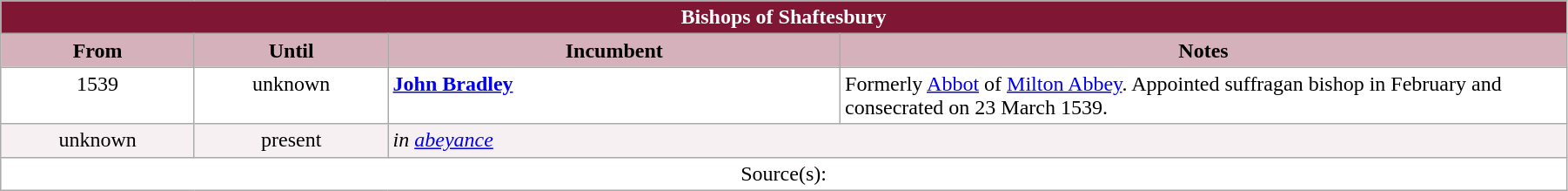<table class="wikitable" style="width:95%;" border="1" cellpadding="2">
<tr>
<th colspan="4" style="background-color: #7F1734; color: white;">Bishops of Shaftesbury</th>
</tr>
<tr valign=top>
<th style="background-color:#D4B1BB" width="12%">From</th>
<th style="background-color:#D4B1BB" width="12%">Until</th>
<th style="background-color:#D4B1BB" width="28%">Incumbent</th>
<th style="background-color:#D4B1BB" width="45%">Notes</th>
</tr>
<tr valign=top bgcolor="white">
<td align="center">1539</td>
<td align="center">unknown</td>
<td><strong><a href='#'>John Bradley</a></strong></td>
<td>Formerly <a href='#'>Abbot</a> of <a href='#'>Milton Abbey</a>. Appointed suffragan bishop in February and consecrated on 23 March 1539.</td>
</tr>
<tr valign=top bgcolor="#F7F0F2">
<td align="center">unknown</td>
<td align="center">present</td>
<td colspan="2"><em>in <a href='#'>abeyance</a></em></td>
</tr>
<tr valign=top bgcolor="white">
<td align="center" colspan="4">Source(s):</td>
</tr>
</table>
